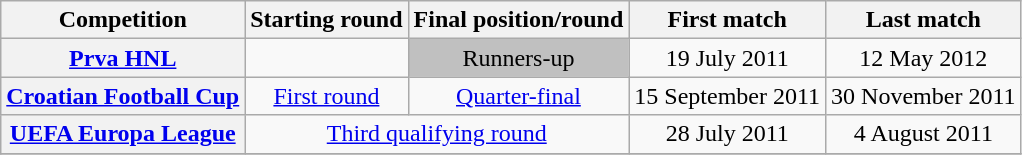<table class="wikitable plainrowheaders" style="text-align:center;">
<tr>
<th scope=col>Competition</th>
<th scope=col>Starting round</th>
<th scope=col>Final position/round</th>
<th scope=col>First match</th>
<th scope=col>Last match</th>
</tr>
<tr>
<th scope=row align=left><a href='#'>Prva HNL</a></th>
<td></td>
<td style="background: silver">Runners-up</td>
<td>19 July 2011</td>
<td>12 May 2012</td>
</tr>
<tr>
<th scope=row align=left><a href='#'>Croatian Football Cup</a></th>
<td><a href='#'>First round</a></td>
<td><a href='#'>Quarter-final</a></td>
<td>15 September 2011</td>
<td>30 November 2011</td>
</tr>
<tr>
<th scope=row align=left><a href='#'>UEFA Europa League</a></th>
<td colspan=2><a href='#'>Third qualifying round</a></td>
<td>28 July 2011</td>
<td>4 August 2011</td>
</tr>
<tr>
</tr>
</table>
